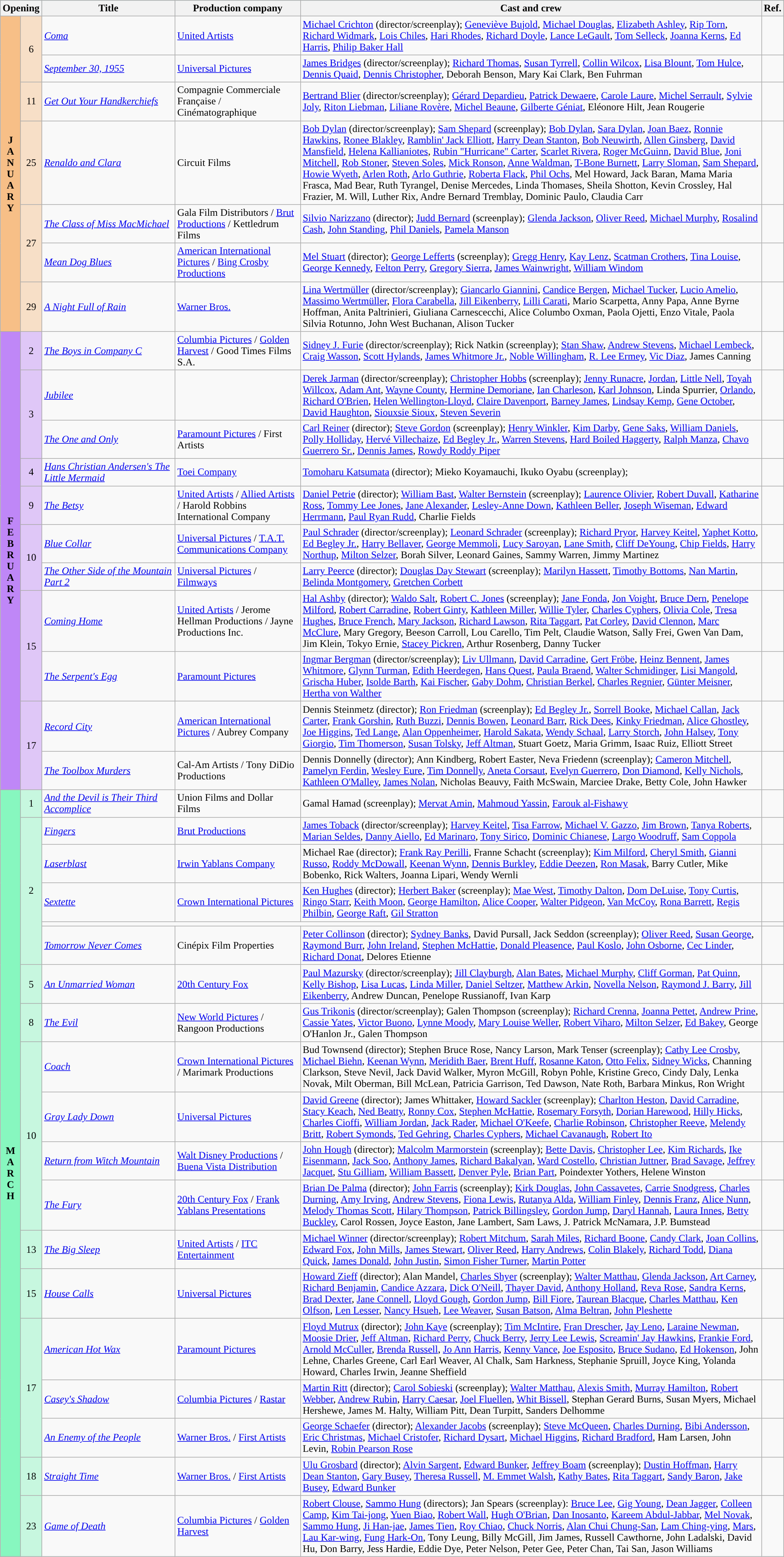<table class="wikitable sortable">
<tr style="background:#b0e0e6; text-align:center;">
<th colspan="2">Opening</th>
<th style="width:17%;">Title</th>
<th style="width:16%;">Production company</th>
<th>Cast and crew</th>
<th class="unsortable">Ref.</th>
</tr>
<tr>
<th rowspan="7" style="text-align:center; background:#f7bf87;"><strong>J<br>A<br>N<br>U<br>A<br>R<br>Y</strong></th>
<td rowspan="2" style="text-align:center; background:#f7dfc7;">6</td>
<td><em><a href='#'>Coma</a></em></td>
<td><a href='#'>United Artists</a></td>
<td><a href='#'>Michael Crichton</a> (director/screenplay); <a href='#'>Geneviève Bujold</a>, <a href='#'>Michael Douglas</a>, <a href='#'>Elizabeth Ashley</a>, <a href='#'>Rip Torn</a>, <a href='#'>Richard Widmark</a>, <a href='#'>Lois Chiles</a>, <a href='#'>Hari Rhodes</a>, <a href='#'>Richard Doyle</a>, <a href='#'>Lance LeGault</a>, <a href='#'>Tom Selleck</a>, <a href='#'>Joanna Kerns</a>, <a href='#'>Ed Harris</a>, <a href='#'>Philip Baker Hall</a></td>
<td></td>
</tr>
<tr>
<td><em><a href='#'>September 30, 1955</a></em></td>
<td><a href='#'>Universal Pictures</a></td>
<td><a href='#'>James Bridges</a> (director/screenplay); <a href='#'>Richard Thomas</a>, <a href='#'>Susan Tyrrell</a>, <a href='#'>Collin Wilcox</a>, <a href='#'>Lisa Blount</a>, <a href='#'>Tom Hulce</a>, <a href='#'>Dennis Quaid</a>, <a href='#'>Dennis Christopher</a>, Deborah Benson, Mary Kai Clark, Ben Fuhrman</td>
<td></td>
</tr>
<tr>
<td style="text-align:center; background:#f7dfc7;">11</td>
<td><em><a href='#'>Get Out Your Handkerchiefs</a></em></td>
<td>Compagnie Commerciale Française / Cinématographique</td>
<td><a href='#'>Bertrand Blier</a> (director/screenplay); <a href='#'>Gérard Depardieu</a>, <a href='#'>Patrick Dewaere</a>, <a href='#'>Carole Laure</a>, <a href='#'>Michel Serrault</a>, <a href='#'>Sylvie Joly</a>, <a href='#'>Riton Liebman</a>, <a href='#'>Liliane Rovère</a>, <a href='#'>Michel Beaune</a>, <a href='#'>Gilberte Géniat</a>, Eléonore Hilt, Jean Rougerie</td>
<td></td>
</tr>
<tr>
<td style="text-align:center; background:#f7dfc7;">25</td>
<td><em><a href='#'>Renaldo and Clara</a></em></td>
<td>Circuit Films</td>
<td><a href='#'>Bob Dylan</a> (director/screenplay); <a href='#'>Sam Shepard</a> (screenplay); <a href='#'>Bob Dylan</a>, <a href='#'>Sara Dylan</a>, <a href='#'>Joan Baez</a>, <a href='#'>Ronnie Hawkins</a>, <a href='#'>Ronee Blakley</a>, <a href='#'>Ramblin' Jack Elliott</a>, <a href='#'>Harry Dean Stanton</a>, <a href='#'>Bob Neuwirth</a>, <a href='#'>Allen Ginsberg</a>, <a href='#'>David Mansfield</a>, <a href='#'>Helena Kallianiotes</a>, <a href='#'>Rubin "Hurricane" Carter</a>, <a href='#'>Scarlet Rivera</a>, <a href='#'>Roger McGuinn</a>, <a href='#'>David Blue</a>, <a href='#'>Joni Mitchell</a>, <a href='#'>Rob Stoner</a>, <a href='#'>Steven Soles</a>, <a href='#'>Mick Ronson</a>, <a href='#'>Anne Waldman</a>, <a href='#'>T-Bone Burnett</a>, <a href='#'>Larry Sloman</a>, <a href='#'>Sam Shepard</a>, <a href='#'>Howie Wyeth</a>, <a href='#'>Arlen Roth</a>, <a href='#'>Arlo Guthrie</a>, <a href='#'>Roberta Flack</a>, <a href='#'>Phil Ochs</a>, Mel Howard, Jack Baran, Mama Maria Frasca, Mad Bear, Ruth Tyrangel, Denise Mercedes, Linda Thomases, Sheila Shotton, Kevin Crossley, Hal Frazier, M. Will, Luther Rix, Andre Bernard Tremblay, Dominic Paulo, Claudia Carr</td>
<td></td>
</tr>
<tr>
<td rowspan="2" style="text-align:center; background:#f7dfc7;">27</td>
<td><em><a href='#'>The Class of Miss MacMichael</a></em></td>
<td>Gala Film Distributors / <a href='#'>Brut Productions</a> / Kettledrum Films</td>
<td><a href='#'>Silvio Narizzano</a> (director); <a href='#'>Judd Bernard</a> (screenplay); <a href='#'>Glenda Jackson</a>, <a href='#'>Oliver Reed</a>, <a href='#'>Michael Murphy</a>, <a href='#'>Rosalind Cash</a>, <a href='#'>John Standing</a>, <a href='#'>Phil Daniels</a>, <a href='#'>Pamela Manson</a></td>
<td></td>
</tr>
<tr>
<td><em><a href='#'>Mean Dog Blues</a></em></td>
<td><a href='#'>American International Pictures</a> / <a href='#'>Bing Crosby Productions</a></td>
<td><a href='#'>Mel Stuart</a> (director); <a href='#'>George Lefferts</a> (screenplay); <a href='#'>Gregg Henry</a>, <a href='#'>Kay Lenz</a>, <a href='#'>Scatman Crothers</a>, <a href='#'>Tina Louise</a>, <a href='#'>George Kennedy</a>, <a href='#'>Felton Perry</a>, <a href='#'>Gregory Sierra</a>, <a href='#'>James Wainwright</a>, <a href='#'>William Windom</a></td>
<td></td>
</tr>
<tr>
<td style="text-align:center; background:#f7dfc7;">29</td>
<td><em><a href='#'>A Night Full of Rain</a></em></td>
<td><a href='#'>Warner Bros.</a></td>
<td><a href='#'>Lina Wertmüller</a> (director/screenplay); <a href='#'>Giancarlo Giannini</a>, <a href='#'>Candice Bergen</a>, <a href='#'>Michael Tucker</a>, <a href='#'>Lucio Amelio</a>, <a href='#'>Massimo Wertmüller</a>, <a href='#'>Flora Carabella</a>, <a href='#'>Jill Eikenberry</a>, <a href='#'>Lilli Carati</a>, Mario Scarpetta, Anny Papa, Anne Byrne Hoffman, Anita Paltrinieri, Giuliana Carnescecchi, Alice Columbo Oxman, Paola Ojetti, Enzo Vitale, Paola Silvia Rotunno, John West Buchanan, Alison Tucker</td>
<td></td>
</tr>
<tr>
<th rowspan="11" style="text-align:center; background:#bf87f7;"><strong>F<br>E<br>B<br>R<br>U<br>A<br>R<br>Y</strong></th>
<td style="text-align:center; background:#dfc7f7;">2</td>
<td><em><a href='#'>The Boys in Company C</a></em></td>
<td><a href='#'>Columbia Pictures</a> / <a href='#'>Golden Harvest</a> / Good Times Films S.A.</td>
<td><a href='#'>Sidney J. Furie</a> (director/screenplay); Rick Natkin (screenplay); <a href='#'>Stan Shaw</a>, <a href='#'>Andrew Stevens</a>, <a href='#'>Michael Lembeck</a>, <a href='#'>Craig Wasson</a>, <a href='#'>Scott Hylands</a>, <a href='#'>James Whitmore Jr.</a>, <a href='#'>Noble Willingham</a>, <a href='#'>R. Lee Ermey</a>, <a href='#'>Vic Diaz</a>, James Canning</td>
<td></td>
</tr>
<tr>
<td rowspan="2" style="text-align:center; background:#dfc7f7;">3</td>
<td><em><a href='#'>Jubilee</a></em></td>
<td></td>
<td><a href='#'>Derek Jarman</a> (director/screenplay); <a href='#'>Christopher Hobbs</a> (screenplay); <a href='#'>Jenny Runacre</a>, <a href='#'>Jordan</a>, <a href='#'>Little Nell</a>, <a href='#'>Toyah Willcox</a>, <a href='#'>Adam Ant</a>, <a href='#'>Wayne County</a>, <a href='#'>Hermine Demoriane</a>, <a href='#'>Ian Charleson</a>, <a href='#'>Karl Johnson</a>, Linda Spurrier, <a href='#'>Orlando</a>, <a href='#'>Richard O'Brien</a>, <a href='#'>Helen Wellington-Lloyd</a>, <a href='#'>Claire Davenport</a>, <a href='#'>Barney James</a>, <a href='#'>Lindsay Kemp</a>, <a href='#'>Gene October</a>, <a href='#'>David Haughton</a>, <a href='#'>Siouxsie Sioux</a>, <a href='#'>Steven Severin</a></td>
<td></td>
</tr>
<tr>
<td><em><a href='#'>The One and Only</a></em></td>
<td><a href='#'>Paramount Pictures</a> / First Artists</td>
<td><a href='#'>Carl Reiner</a> (director); <a href='#'>Steve Gordon</a> (screenplay); <a href='#'>Henry Winkler</a>, <a href='#'>Kim Darby</a>, <a href='#'>Gene Saks</a>, <a href='#'>William Daniels</a>, <a href='#'>Polly Holliday</a>, <a href='#'>Hervé Villechaize</a>, <a href='#'>Ed Begley Jr.</a>, <a href='#'>Warren Stevens</a>, <a href='#'>Hard Boiled Haggerty</a>, <a href='#'>Ralph Manza</a>, <a href='#'>Chavo Guerrero Sr.</a>, <a href='#'>Dennis James</a>, <a href='#'>Rowdy Roddy Piper</a></td>
<td></td>
</tr>
<tr>
<td style="text-align:center; background:#dfc7f7;">4</td>
<td><em><a href='#'>Hans Christian Andersen's The Little Mermaid</a></em></td>
<td><a href='#'>Toei Company</a></td>
<td><a href='#'>Tomoharu Katsumata</a> (director); Mieko Koyamauchi, Ikuko Oyabu (screenplay);</td>
<td></td>
</tr>
<tr>
<td style="text-align:center; background:#dfc7f7;">9</td>
<td><em><a href='#'>The Betsy</a></em></td>
<td><a href='#'>United Artists</a> / <a href='#'>Allied Artists</a> / Harold Robbins International Company</td>
<td><a href='#'>Daniel Petrie</a> (director); <a href='#'>William Bast</a>, <a href='#'>Walter Bernstein</a> (screenplay); <a href='#'>Laurence Olivier</a>, <a href='#'>Robert Duvall</a>, <a href='#'>Katharine Ross</a>, <a href='#'>Tommy Lee Jones</a>, <a href='#'>Jane Alexander</a>, <a href='#'>Lesley-Anne Down</a>, <a href='#'>Kathleen Beller</a>, <a href='#'>Joseph Wiseman</a>, <a href='#'>Edward Herrmann</a>, <a href='#'>Paul Ryan Rudd</a>, Charlie Fields</td>
<td></td>
</tr>
<tr>
<td rowspan="2" style="text-align:center; background:#dfc7f7;">10</td>
<td><em><a href='#'>Blue Collar</a></em></td>
<td><a href='#'>Universal Pictures</a> / <a href='#'>T.A.T. Communications Company</a></td>
<td><a href='#'>Paul Schrader</a> (director/screenplay); <a href='#'>Leonard Schrader</a> (screenplay); <a href='#'>Richard Pryor</a>, <a href='#'>Harvey Keitel</a>, <a href='#'>Yaphet Kotto</a>, <a href='#'>Ed Begley Jr.</a>, <a href='#'>Harry Bellaver</a>, <a href='#'>George Memmoli</a>, <a href='#'>Lucy Saroyan</a>, <a href='#'>Lane Smith</a>, <a href='#'>Cliff DeYoung</a>, <a href='#'>Chip Fields</a>, <a href='#'>Harry Northup</a>, <a href='#'>Milton Selzer</a>, Borah Silver, Leonard Gaines, Sammy Warren, Jimmy Martinez</td>
<td></td>
</tr>
<tr>
<td><em><a href='#'>The Other Side of the Mountain Part 2</a></em></td>
<td><a href='#'>Universal Pictures</a> / <a href='#'>Filmways</a></td>
<td><a href='#'>Larry Peerce</a> (director); <a href='#'>Douglas Day Stewart</a> (screenplay); <a href='#'>Marilyn Hassett</a>, <a href='#'>Timothy Bottoms</a>, <a href='#'>Nan Martin</a>, <a href='#'>Belinda Montgomery</a>, <a href='#'>Gretchen Corbett</a></td>
<td></td>
</tr>
<tr>
<td rowspan="2" style="text-align:center; background:#dfc7f7;">15</td>
<td><em><a href='#'>Coming Home</a></em></td>
<td><a href='#'>United Artists</a> / Jerome Hellman Productions / Jayne Productions Inc.</td>
<td><a href='#'>Hal Ashby</a> (director); <a href='#'>Waldo Salt</a>, <a href='#'>Robert C. Jones</a> (screenplay); <a href='#'>Jane Fonda</a>, <a href='#'>Jon Voight</a>, <a href='#'>Bruce Dern</a>, <a href='#'>Penelope Milford</a>, <a href='#'>Robert Carradine</a>, <a href='#'>Robert Ginty</a>, <a href='#'>Kathleen Miller</a>, <a href='#'>Willie Tyler</a>, <a href='#'>Charles Cyphers</a>, <a href='#'>Olivia Cole</a>, <a href='#'>Tresa Hughes</a>, <a href='#'>Bruce French</a>, <a href='#'>Mary Jackson</a>, <a href='#'>Richard Lawson</a>, <a href='#'>Rita Taggart</a>, <a href='#'>Pat Corley</a>, <a href='#'>David Clennon</a>, <a href='#'>Marc McClure</a>, Mary Gregory, Beeson Carroll, Lou Carello, Tim Pelt, Claudie Watson, Sally Frei, Gwen Van Dam, Jim Klein, Tokyo Ernie, <a href='#'>Stacey Pickren</a>, Arthur Rosenberg, Danny Tucker</td>
<td></td>
</tr>
<tr>
<td><em><a href='#'>The Serpent's Egg</a></em></td>
<td><a href='#'>Paramount Pictures</a></td>
<td><a href='#'>Ingmar Bergman</a> (director/screenplay); <a href='#'>Liv Ullmann</a>, <a href='#'>David Carradine</a>, <a href='#'>Gert Fröbe</a>, <a href='#'>Heinz Bennent</a>, <a href='#'>James Whitmore</a>, <a href='#'>Glynn Turman</a>, <a href='#'>Edith Heerdegen</a>, <a href='#'>Hans Quest</a>, <a href='#'>Paula Braend</a>, <a href='#'>Walter Schmidinger</a>, <a href='#'>Lisi Mangold</a>, <a href='#'>Grischa Huber</a>, <a href='#'>Isolde Barth</a>, <a href='#'>Kai Fischer</a>, <a href='#'>Gaby Dohm</a>, <a href='#'>Christian Berkel</a>, <a href='#'>Charles Regnier</a>, <a href='#'>Günter Meisner</a>, <a href='#'>Hertha von Walther</a></td>
<td></td>
</tr>
<tr>
<td rowspan="2" style="text-align:center; background:#dfc7f7;">17</td>
<td><em><a href='#'>Record City</a></em></td>
<td><a href='#'>American International Pictures</a> / Aubrey Company</td>
<td>Dennis Steinmetz (director); <a href='#'>Ron Friedman</a> (screenplay); <a href='#'>Ed Begley Jr.</a>, <a href='#'>Sorrell Booke</a>, <a href='#'>Michael Callan</a>, <a href='#'>Jack Carter</a>, <a href='#'>Frank Gorshin</a>, <a href='#'>Ruth Buzzi</a>, <a href='#'>Dennis Bowen</a>, <a href='#'>Leonard Barr</a>, <a href='#'>Rick Dees</a>, <a href='#'>Kinky Friedman</a>, <a href='#'>Alice Ghostley</a>, <a href='#'>Joe Higgins</a>, <a href='#'>Ted Lange</a>, <a href='#'>Alan Oppenheimer</a>, <a href='#'>Harold Sakata</a>, <a href='#'>Wendy Schaal</a>, <a href='#'>Larry Storch</a>, <a href='#'>John Halsey</a>, <a href='#'>Tony Giorgio</a>, <a href='#'>Tim Thomerson</a>, <a href='#'>Susan Tolsky</a>, <a href='#'>Jeff Altman</a>, Stuart Goetz, Maria Grimm, Isaac Ruiz, Elliott Street</td>
<td></td>
</tr>
<tr>
<td><em><a href='#'>The Toolbox Murders</a></em></td>
<td>Cal-Am Artists / Tony DiDio Productions</td>
<td>Dennis Donnelly (director); Ann Kindberg, Robert Easter, Neva Friedenn (screenplay); <a href='#'>Cameron Mitchell</a>, <a href='#'>Pamelyn Ferdin</a>, <a href='#'>Wesley Eure</a>, <a href='#'>Tim Donnelly</a>, <a href='#'>Aneta Corsaut</a>, <a href='#'>Evelyn Guerrero</a>, <a href='#'>Don Diamond</a>, <a href='#'>Kelly Nichols</a>, <a href='#'>Kathleen O'Malley</a>, <a href='#'>James Nolan</a>, Nicholas Beauvy, Faith McSwain, Marciee Drake, Betty Cole, John Hawker</td>
<td></td>
</tr>
<tr>
<td rowspan="19" style="text-align:center; background:#87f7bf;"><strong>M<br>A<br>R<br>C<br>H</strong></td>
<td style="text-align:center; background:#c7f7df;">1</td>
<td><em><a href='#'>And the Devil is Their Third Accomplice</a></em></td>
<td>Union Films and Dollar Films</td>
<td>Gamal Hamad (screenplay); <a href='#'>Mervat Amin</a>, <a href='#'>Mahmoud Yassin</a>, <a href='#'>Farouk al-Fishawy</a></td>
<td></td>
</tr>
<tr>
<td rowspan="5" style="text-align:center; background:#c7f7df;">2</td>
<td><em><a href='#'>Fingers</a></em></td>
<td><a href='#'>Brut Productions</a></td>
<td><a href='#'>James Toback</a> (director/screenplay); <a href='#'>Harvey Keitel</a>, <a href='#'>Tisa Farrow</a>, <a href='#'>Michael V. Gazzo</a>, <a href='#'>Jim Brown</a>, <a href='#'>Tanya Roberts</a>, <a href='#'>Marian Seldes</a>, <a href='#'>Danny Aiello</a>, <a href='#'>Ed Marinaro</a>, <a href='#'>Tony Sirico</a>, <a href='#'>Dominic Chianese</a>, <a href='#'>Largo Woodruff</a>, <a href='#'>Sam Coppola</a></td>
<td></td>
</tr>
<tr>
<td><em><a href='#'>Laserblast</a></em></td>
<td><a href='#'>Irwin Yablans Company</a></td>
<td>Michael Rae (director); <a href='#'>Frank Ray Perilli</a>, Franne Schacht (screenplay); <a href='#'>Kim Milford</a>, <a href='#'>Cheryl Smith</a>, <a href='#'>Gianni Russo</a>, <a href='#'>Roddy McDowall</a>, <a href='#'>Keenan Wynn</a>, <a href='#'>Dennis Burkley</a>, <a href='#'>Eddie Deezen</a>, <a href='#'>Ron Masak</a>, Barry Cutler, Mike Bobenko, Rick Walters, Joanna Lipari, Wendy Wernli</td>
<td></td>
</tr>
<tr>
<td><em><a href='#'>Sextette</a></em></td>
<td><a href='#'>Crown International Pictures</a></td>
<td><a href='#'>Ken Hughes</a> (director); <a href='#'>Herbert Baker</a> (screenplay); <a href='#'>Mae West</a>, <a href='#'>Timothy Dalton</a>, <a href='#'>Dom DeLuise</a>, <a href='#'>Tony Curtis</a>, <a href='#'>Ringo Starr</a>, <a href='#'>Keith Moon</a>, <a href='#'>George Hamilton</a>, <a href='#'>Alice Cooper</a>, <a href='#'>Walter Pidgeon</a>, <a href='#'>Van McCoy</a>, <a href='#'>Rona Barrett</a>, <a href='#'>Regis Philbin</a>, <a href='#'>George Raft</a>, <a href='#'>Gil Stratton</a></td>
<td></td>
</tr>
<tr>
<td colspan="3"></td>
</tr>
<tr>
<td><em><a href='#'>Tomorrow Never Comes</a></em></td>
<td>Cinépix Film Properties</td>
<td><a href='#'>Peter Collinson</a> (director); <a href='#'>Sydney Banks</a>, David Pursall, Jack Seddon (screenplay); <a href='#'>Oliver Reed</a>, <a href='#'>Susan George</a>, <a href='#'>Raymond Burr</a>, <a href='#'>John Ireland</a>, <a href='#'>Stephen McHattie</a>, <a href='#'>Donald Pleasence</a>, <a href='#'>Paul Koslo</a>, <a href='#'>John Osborne</a>, <a href='#'>Cec Linder</a>, <a href='#'>Richard Donat</a>, Delores Etienne</td>
<td></td>
</tr>
<tr>
<td style="text-align:center; background:#c7f7df;">5</td>
<td><em><a href='#'>An Unmarried Woman</a></em></td>
<td><a href='#'>20th Century Fox</a></td>
<td><a href='#'>Paul Mazursky</a> (director/screenplay); <a href='#'>Jill Clayburgh</a>, <a href='#'>Alan Bates</a>, <a href='#'>Michael Murphy</a>, <a href='#'>Cliff Gorman</a>, <a href='#'>Pat Quinn</a>, <a href='#'>Kelly Bishop</a>, <a href='#'>Lisa Lucas</a>, <a href='#'>Linda Miller</a>, <a href='#'>Daniel Seltzer</a>, <a href='#'>Matthew Arkin</a>, <a href='#'>Novella Nelson</a>, <a href='#'>Raymond J. Barry</a>, <a href='#'>Jill Eikenberry</a>, Andrew Duncan, Penelope Russianoff, Ivan Karp</td>
<td></td>
</tr>
<tr>
<td style="text-align:center; background:#c7f7df;">8</td>
<td><em><a href='#'>The Evil</a></em></td>
<td><a href='#'>New World Pictures</a> / Rangoon Productions</td>
<td><a href='#'>Gus Trikonis</a> (director/screenplay); Galen Thompson (screenplay); <a href='#'>Richard Crenna</a>, <a href='#'>Joanna Pettet</a>, <a href='#'>Andrew Prine</a>, <a href='#'>Cassie Yates</a>, <a href='#'>Victor Buono</a>, <a href='#'>Lynne Moody</a>, <a href='#'>Mary Louise Weller</a>, <a href='#'>Robert Viharo</a>, <a href='#'>Milton Selzer</a>, <a href='#'>Ed Bakey</a>, George O'Hanlon Jr., Galen Thompson</td>
<td></td>
</tr>
<tr>
<td rowspan="4" style="text-align:center; background:#c7f7df;">10</td>
<td><em><a href='#'>Coach</a></em></td>
<td><a href='#'>Crown International Pictures</a> / Marimark Productions</td>
<td>Bud Townsend (director); Stephen Bruce Rose, Nancy Larson, Mark Tenser (screenplay); <a href='#'>Cathy Lee Crosby</a>, <a href='#'>Michael Biehn</a>, <a href='#'>Keenan Wynn</a>, <a href='#'>Meridith Baer</a>, <a href='#'>Brent Huff</a>, <a href='#'>Rosanne Katon</a>, <a href='#'>Otto Felix</a>, <a href='#'>Sidney Wicks</a>, Channing Clarkson, Steve Nevil, Jack David Walker, Myron McGill, Robyn Pohle, Kristine Greco, Cindy Daly, Lenka Novak, Milt Oberman, Bill McLean, Patricia Garrison, Ted Dawson, Nate Roth, Barbara Minkus, Ron Wright</td>
<td></td>
</tr>
<tr>
<td><em><a href='#'>Gray Lady Down</a></em></td>
<td><a href='#'>Universal Pictures</a></td>
<td><a href='#'>David Greene</a> (director); James Whittaker, <a href='#'>Howard Sackler</a> (screenplay); <a href='#'>Charlton Heston</a>, <a href='#'>David Carradine</a>, <a href='#'>Stacy Keach</a>, <a href='#'>Ned Beatty</a>, <a href='#'>Ronny Cox</a>, <a href='#'>Stephen McHattie</a>, <a href='#'>Rosemary Forsyth</a>, <a href='#'>Dorian Harewood</a>, <a href='#'>Hilly Hicks</a>, <a href='#'>Charles Cioffi</a>, <a href='#'>William Jordan</a>, <a href='#'>Jack Rader</a>, <a href='#'>Michael O'Keefe</a>, <a href='#'>Charlie Robinson</a>, <a href='#'>Christopher Reeve</a>, <a href='#'>Melendy Britt</a>, <a href='#'>Robert Symonds</a>, <a href='#'>Ted Gehring</a>, <a href='#'>Charles Cyphers</a>, <a href='#'>Michael Cavanaugh</a>, <a href='#'>Robert Ito</a></td>
<td></td>
</tr>
<tr>
<td><em><a href='#'>Return from Witch Mountain</a></em></td>
<td><a href='#'>Walt Disney Productions</a> / <a href='#'>Buena Vista Distribution</a></td>
<td><a href='#'>John Hough</a> (director); <a href='#'>Malcolm Marmorstein</a> (screenplay); <a href='#'>Bette Davis</a>, <a href='#'>Christopher Lee</a>, <a href='#'>Kim Richards</a>, <a href='#'>Ike Eisenmann</a>, <a href='#'>Jack Soo</a>, <a href='#'>Anthony James</a>, <a href='#'>Richard Bakalyan</a>, <a href='#'>Ward Costello</a>, <a href='#'>Christian Juttner</a>, <a href='#'>Brad Savage</a>, <a href='#'>Jeffrey Jacquet</a>, <a href='#'>Stu Gilliam</a>, <a href='#'>William Bassett</a>, <a href='#'>Denver Pyle</a>, <a href='#'>Brian Part</a>, Poindexter Yothers, Helene Winston</td>
<td></td>
</tr>
<tr>
<td><em><a href='#'>The Fury</a></em></td>
<td><a href='#'>20th Century Fox</a> / <a href='#'>Frank Yablans Presentations</a></td>
<td><a href='#'>Brian De Palma</a> (director); <a href='#'>John Farris</a> (screenplay); <a href='#'>Kirk Douglas</a>, <a href='#'>John Cassavetes</a>, <a href='#'>Carrie Snodgress</a>, <a href='#'>Charles Durning</a>, <a href='#'>Amy Irving</a>, <a href='#'>Andrew Stevens</a>, <a href='#'>Fiona Lewis</a>, <a href='#'>Rutanya Alda</a>, <a href='#'>William Finley</a>, <a href='#'>Dennis Franz</a>, <a href='#'>Alice Nunn</a>, <a href='#'>Melody Thomas Scott</a>, <a href='#'>Hilary Thompson</a>, <a href='#'>Patrick Billingsley</a>, <a href='#'>Gordon Jump</a>, <a href='#'>Daryl Hannah</a>, <a href='#'>Laura Innes</a>, <a href='#'>Betty Buckley</a>, Carol Rossen, Joyce Easton, Jane Lambert, Sam Laws, J. Patrick McNamara, J.P. Bumstead</td>
<td></td>
</tr>
<tr>
<td style="text-align:center; background:#c7f7df;">13</td>
<td><em><a href='#'>The Big Sleep</a></em></td>
<td><a href='#'>United Artists</a> / <a href='#'>ITC Entertainment</a></td>
<td><a href='#'>Michael Winner</a> (director/screenplay); <a href='#'>Robert Mitchum</a>, <a href='#'>Sarah Miles</a>, <a href='#'>Richard Boone</a>, <a href='#'>Candy Clark</a>, <a href='#'>Joan Collins</a>, <a href='#'>Edward Fox</a>, <a href='#'>John Mills</a>, <a href='#'>James Stewart</a>, <a href='#'>Oliver Reed</a>, <a href='#'>Harry Andrews</a>, <a href='#'>Colin Blakely</a>, <a href='#'>Richard Todd</a>, <a href='#'>Diana Quick</a>, <a href='#'>James Donald</a>, <a href='#'>John Justin</a>, <a href='#'>Simon Fisher Turner</a>, <a href='#'>Martin Potter</a></td>
<td></td>
</tr>
<tr>
<td style="text-align:center; background:#c7f7df;">15</td>
<td><em><a href='#'>House Calls</a></em></td>
<td><a href='#'>Universal Pictures</a></td>
<td><a href='#'>Howard Zieff</a> (director); Alan Mandel, <a href='#'>Charles Shyer</a> (screenplay); <a href='#'>Walter Matthau</a>, <a href='#'>Glenda Jackson</a>, <a href='#'>Art Carney</a>, <a href='#'>Richard Benjamin</a>, <a href='#'>Candice Azzara</a>, <a href='#'>Dick O'Neill</a>, <a href='#'>Thayer David</a>, <a href='#'>Anthony Holland</a>, <a href='#'>Reva Rose</a>, <a href='#'>Sandra Kerns</a>, <a href='#'>Brad Dexter</a>, <a href='#'>Jane Connell</a>, <a href='#'>Lloyd Gough</a>, <a href='#'>Gordon Jump</a>, <a href='#'>Bill Fiore</a>, <a href='#'>Taurean Blacque</a>, <a href='#'>Charles Matthau</a>, <a href='#'>Ken Olfson</a>, <a href='#'>Len Lesser</a>, <a href='#'>Nancy Hsueh</a>, <a href='#'>Lee Weaver</a>, <a href='#'>Susan Batson</a>, <a href='#'>Alma Beltran</a>, <a href='#'>John Pleshette</a></td>
<td></td>
</tr>
<tr>
<td rowspan="3" style="text-align:center; background:#c7f7df;">17</td>
<td><em><a href='#'>American Hot Wax</a></em></td>
<td><a href='#'>Paramount Pictures</a></td>
<td><a href='#'>Floyd Mutrux</a> (director); <a href='#'>John Kaye</a> (screenplay); <a href='#'>Tim McIntire</a>, <a href='#'>Fran Drescher</a>, <a href='#'>Jay Leno</a>, <a href='#'>Laraine Newman</a>, <a href='#'>Moosie Drier</a>, <a href='#'>Jeff Altman</a>, <a href='#'>Richard Perry</a>, <a href='#'>Chuck Berry</a>, <a href='#'>Jerry Lee Lewis</a>, <a href='#'>Screamin' Jay Hawkins</a>, <a href='#'>Frankie Ford</a>, <a href='#'>Arnold McCuller</a>, <a href='#'>Brenda Russell</a>, <a href='#'>Jo Ann Harris</a>, <a href='#'>Kenny Vance</a>, <a href='#'>Joe Esposito</a>, <a href='#'>Bruce Sudano</a>, <a href='#'>Ed Hokenson</a>, John Lehne, Charles Greene, Carl Earl Weaver, Al Chalk, Sam Harkness, Stephanie Spruill, Joyce King, Yolanda Howard, Charles Irwin, Jeanne Sheffield</td>
<td></td>
</tr>
<tr>
<td><em><a href='#'>Casey's Shadow</a></em></td>
<td><a href='#'>Columbia Pictures</a> / <a href='#'>Rastar</a></td>
<td><a href='#'>Martin Ritt</a> (director); <a href='#'>Carol Sobieski</a> (screenplay); <a href='#'>Walter Matthau</a>, <a href='#'>Alexis Smith</a>, <a href='#'>Murray Hamilton</a>, <a href='#'>Robert Webber</a>, <a href='#'>Andrew Rubin</a>, <a href='#'>Harry Caesar</a>, <a href='#'>Joel Fluellen</a>, <a href='#'>Whit Bissell</a>, Stephan Gerard Burns, Susan Myers, Michael Hershewe, James M. Halty, William Pitt, Dean Turpitt, Sanders Delhomme</td>
<td></td>
</tr>
<tr>
<td><em><a href='#'>An Enemy of the People</a></em></td>
<td><a href='#'>Warner Bros.</a> / <a href='#'>First Artists</a></td>
<td><a href='#'>George Schaefer</a> (director); <a href='#'>Alexander Jacobs</a> (screenplay); <a href='#'>Steve McQueen</a>, <a href='#'>Charles Durning</a>, <a href='#'>Bibi Andersson</a>, <a href='#'>Eric Christmas</a>, <a href='#'>Michael Cristofer</a>, <a href='#'>Richard Dysart</a>, <a href='#'>Michael Higgins</a>, <a href='#'>Richard Bradford</a>, Ham Larsen, John Levin, <a href='#'>Robin Pearson Rose</a></td>
<td></td>
</tr>
<tr>
<td style="text-align:center; background:#c7f7df;">18</td>
<td><em><a href='#'>Straight Time</a></em></td>
<td><a href='#'>Warner Bros.</a> / <a href='#'>First Artists</a></td>
<td><a href='#'>Ulu Grosbard</a> (director); <a href='#'>Alvin Sargent</a>, <a href='#'>Edward Bunker</a>, <a href='#'>Jeffrey Boam</a> (screenplay); <a href='#'>Dustin Hoffman</a>, <a href='#'>Harry Dean Stanton</a>, <a href='#'>Gary Busey</a>, <a href='#'>Theresa Russell</a>, <a href='#'>M. Emmet Walsh</a>, <a href='#'>Kathy Bates</a>, <a href='#'>Rita Taggart</a>, <a href='#'>Sandy Baron</a>, <a href='#'>Jake Busey</a>, <a href='#'>Edward Bunker</a></td>
<td></td>
</tr>
<tr>
<td style="text-align:center; background:#c7f7df;">23</td>
<td><em><a href='#'>Game of Death</a></em></td>
<td><a href='#'>Columbia Pictures</a> / <a href='#'>Golden Harvest</a></td>
<td><a href='#'>Robert Clouse</a>, <a href='#'>Sammo Hung</a> (directors); Jan Spears (screenplay): <a href='#'>Bruce Lee</a>, <a href='#'>Gig Young</a>, <a href='#'>Dean Jagger</a>, <a href='#'>Colleen Camp</a>, <a href='#'>Kim Tai-jong</a>, <a href='#'>Yuen Biao</a>, <a href='#'>Robert Wall</a>, <a href='#'>Hugh O'Brian</a>, <a href='#'>Dan Inosanto</a>, <a href='#'>Kareem Abdul-Jabbar</a>, <a href='#'>Mel Novak</a>, <a href='#'>Sammo Hung</a>, <a href='#'>Ji Han-jae</a>, <a href='#'>James Tien</a>, <a href='#'>Roy Chiao</a>, <a href='#'>Chuck Norris</a>, <a href='#'>Alan Chui Chung-San</a>, <a href='#'>Lam Ching-ying</a>, <a href='#'>Mars</a>, <a href='#'>Lau Kar-wing</a>, <a href='#'>Fung Hark-On</a>, Tony Leung, Billy McGill, Jim James, Russell Cawthorne, John Ladalski, David Hu, Don Barry, Jess Hardie, Eddie Dye, Peter Nelson, Peter Gee, Peter Chan, Tai San, Jason Williams</td>
<td></td>
</tr>
</table>
